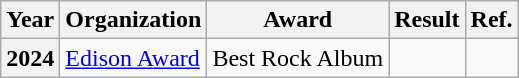<table class="wikitable plainrowheaders">
<tr>
<th>Year</th>
<th>Organization</th>
<th>Award</th>
<th>Result</th>
<th>Ref.</th>
</tr>
<tr>
<th scope="row">2024</th>
<td><a href='#'>Edison Award</a></td>
<td>Best Rock Album</td>
<td></td>
<td style="text-align:center;"></td>
</tr>
</table>
